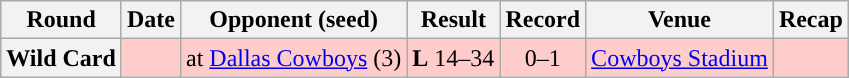<table class="wikitable" style="text-align:center">
<tr>
<th>Round</th>
<th>Date</th>
<th>Opponent (seed)</th>
<th>Result</th>
<th>Record</th>
<th>Venue</th>
<th>Recap</th>
</tr>
<tr style="background:#fcc">
<th>Wild Card</th>
<td></td>
<td>at <a href='#'>Dallas Cowboys</a> (3)</td>
<td><strong>L</strong> 14–34</td>
<td>0–1</td>
<td><a href='#'>Cowboys Stadium</a></td>
<td></td>
</tr>
</table>
